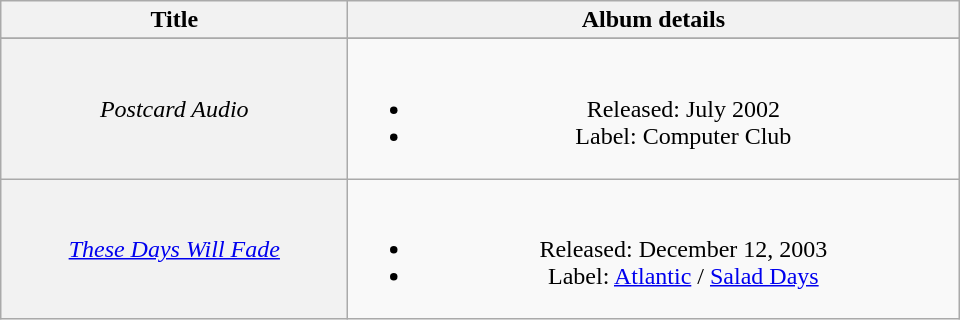<table class="wikitable plainrowheaders" style="text-align:center;" border="1">
<tr>
<th rowspan="1" scope="col" style="width:14em;">Title</th>
<th rowspan="1" scope="col" style="width:25em;">Album details</th>
</tr>
<tr>
</tr>
<tr>
<th scope="row" style="font-weight:normal;"><em>Postcard Audio</em></th>
<td><br><ul><li>Released: July 2002</li><li>Label: Computer Club</li></ul></td>
</tr>
<tr>
<th scope="row" style="font-weight:normal;"><em><a href='#'>These Days Will Fade</a></em></th>
<td><br><ul><li>Released: December 12, 2003</li><li>Label: <a href='#'>Atlantic</a> / <a href='#'>Salad Days</a></li></ul></td>
</tr>
</table>
